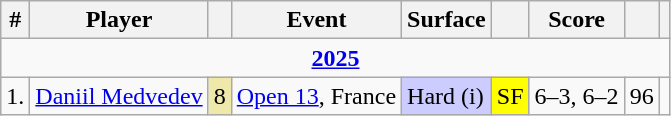<table class="wikitable sortable">
<tr>
<th>#</th>
<th>Player</th>
<th></th>
<th>Event</th>
<th>Surface</th>
<th class=unsortable></th>
<th class=unsortable>Score</th>
<th></th>
<th class=unsortable></th>
</tr>
<tr>
<td colspan=9 style=text-align:center><strong><a href='#'>2025</a></strong></td>
</tr>
<tr>
<td>1.</td>
<td> <a href='#'>Daniil Medvedev</a></td>
<td bgcolor=eee8aa style=text-align:center>8</td>
<td><a href='#'>Open 13</a>, France</td>
<td bgcolor=ccccff>Hard (i)</td>
<td bgcolor=yellow>SF</td>
<td>6–3, 6–2</td>
<td style=text-align:center>96</td>
<td></td>
</tr>
</table>
